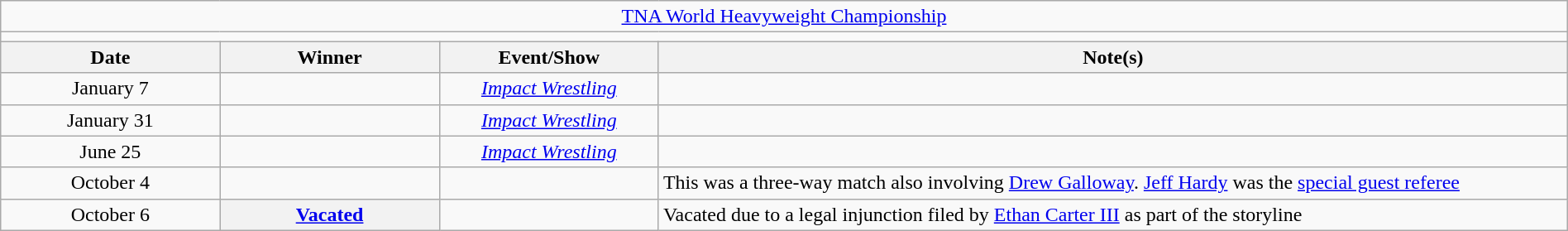<table class="wikitable" style="text-align:center; width:100%;">
<tr>
<td colspan="5"><a href='#'>TNA World Heavyweight Championship</a></td>
</tr>
<tr>
<td colspan="5"><strong></strong></td>
</tr>
<tr>
<th width="14%">Date</th>
<th width="14%">Winner</th>
<th width="14%">Event/Show</th>
<th width="58%">Note(s)</th>
</tr>
<tr>
<td>January 7</td>
<td></td>
<td><em><a href='#'>Impact Wrestling</a></em></td>
<td align=left></td>
</tr>
<tr>
<td>January 31<br></td>
<td></td>
<td><em><a href='#'>Impact Wrestling</a></em></td>
<td></td>
</tr>
<tr>
<td>June 25<br></td>
<td></td>
<td><em><a href='#'>Impact Wrestling</a></em></td>
<td></td>
</tr>
<tr>
<td>October 4</td>
<td></td>
<td></td>
<td align=left>This was a three-way match also involving <a href='#'>Drew Galloway</a>. <a href='#'>Jeff Hardy</a> was the <a href='#'>special guest referee</a></td>
</tr>
<tr>
<td>October 6</td>
<th><a href='#'>Vacated</a></th>
<td></td>
<td align=left>Vacated due to a legal injunction filed by <a href='#'>Ethan Carter III</a> as part of the storyline</td>
</tr>
</table>
